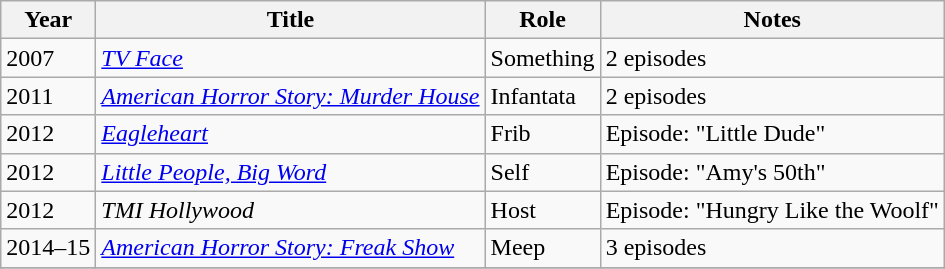<table class="wikitable sortable">
<tr>
<th>Year</th>
<th>Title</th>
<th>Role</th>
<th>Notes</th>
</tr>
<tr>
<td>2007</td>
<td><em><a href='#'>TV Face</a></em></td>
<td>Something</td>
<td>2 episodes</td>
</tr>
<tr>
<td>2011</td>
<td><em><a href='#'>American Horror Story: Murder House</a></em></td>
<td>Infantata</td>
<td>2 episodes</td>
</tr>
<tr>
<td>2012</td>
<td><em><a href='#'>Eagleheart</a></em></td>
<td>Frib</td>
<td>Episode: "Little Dude"</td>
</tr>
<tr>
<td>2012</td>
<td><em><a href='#'>Little People, Big Word</a></em></td>
<td>Self</td>
<td>Episode: "Amy's 50th"</td>
</tr>
<tr>
<td>2012</td>
<td><em>TMI Hollywood</em></td>
<td>Host</td>
<td>Episode: "Hungry Like the Woolf"</td>
</tr>
<tr>
<td>2014–15</td>
<td><em><a href='#'>American Horror Story: Freak Show</a></em></td>
<td>Meep</td>
<td>3 episodes</td>
</tr>
<tr>
</tr>
</table>
